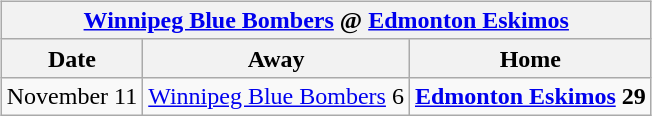<table cellspacing="10">
<tr>
<td valign="top"><br><table class="wikitable">
<tr>
<th colspan="4"><a href='#'>Winnipeg Blue Bombers</a> @ <a href='#'>Edmonton Eskimos</a></th>
</tr>
<tr>
<th>Date</th>
<th>Away</th>
<th>Home</th>
</tr>
<tr>
<td>November 11</td>
<td><a href='#'>Winnipeg Blue Bombers</a> 6</td>
<td><strong><a href='#'>Edmonton Eskimos</a> 29</strong></td>
</tr>
</table>
</td>
</tr>
</table>
